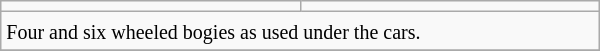<table class="wikitable" style="width:400px; margin-left:10px; margin-right:0px" align=right>
<tr>
<td></td>
<td></td>
</tr>
<tr>
<td colspan="2"><small>Four and six wheeled bogies as used under the cars.</small></td>
</tr>
<tr>
</tr>
</table>
